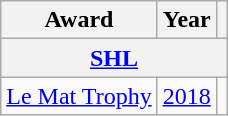<table class="wikitable">
<tr>
<th>Award</th>
<th>Year</th>
<th></th>
</tr>
<tr>
<th colspan="3"><a href='#'>SHL</a></th>
</tr>
<tr>
<td><a href='#'>Le Mat Trophy</a></td>
<td><a href='#'>2018</a></td>
<td></td>
</tr>
</table>
